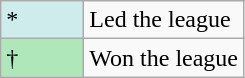<table class="wikitable">
<tr>
<td style="background:#CFECEC; width:1em">*</td>
<td>Led the league</td>
</tr>
<tr>
<td style="background:#AFE6BA; width:3em;">†</td>
<td>Won the league</td>
</tr>
</table>
